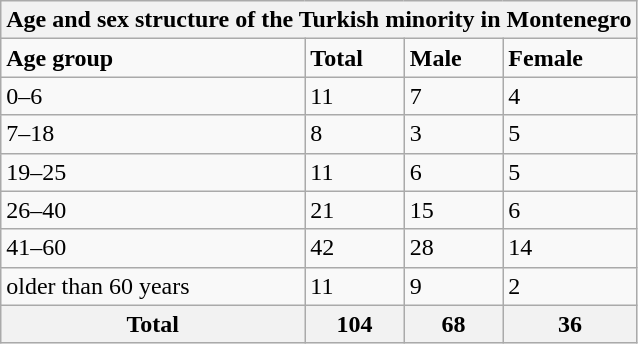<table class="wikitable">
<tr>
<th colspan=4>Age and sex structure of the Turkish minority in Montenegro </th>
</tr>
<tr>
<td><strong>Age group</strong></td>
<td><strong>Total</strong></td>
<td><strong>Male</strong></td>
<td><strong>Female</strong></td>
</tr>
<tr>
<td>0–6</td>
<td>11</td>
<td>7</td>
<td>4</td>
</tr>
<tr>
<td>7–18</td>
<td>8</td>
<td>3</td>
<td>5</td>
</tr>
<tr>
<td>19–25</td>
<td>11</td>
<td>6</td>
<td>5</td>
</tr>
<tr>
<td>26–40</td>
<td>21</td>
<td>15</td>
<td>6</td>
</tr>
<tr>
<td>41–60</td>
<td>42</td>
<td>28</td>
<td>14</td>
</tr>
<tr>
<td>older than 60 years</td>
<td>11</td>
<td>9</td>
<td>2</td>
</tr>
<tr>
<th>Total</th>
<th>104</th>
<th>68</th>
<th>36</th>
</tr>
</table>
